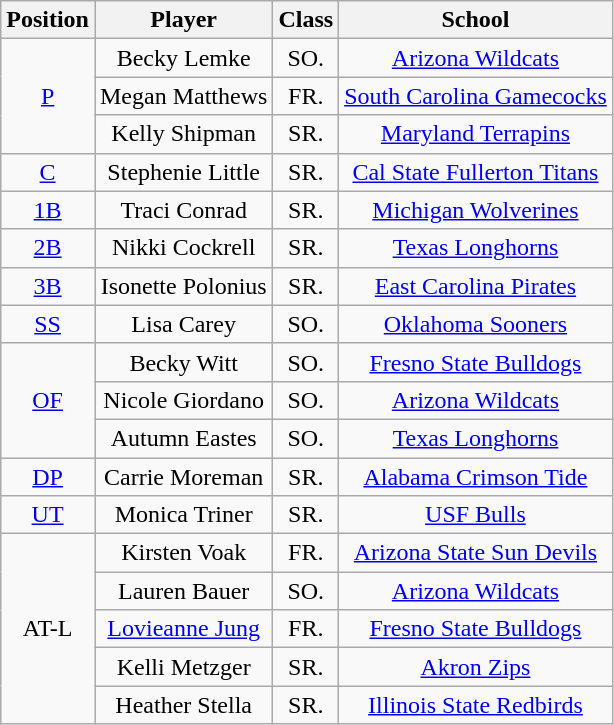<table class="wikitable">
<tr>
<th>Position</th>
<th>Player</th>
<th>Class</th>
<th>School</th>
</tr>
<tr align=center>
<td rowspan=3><a href='#'>P</a></td>
<td>Becky Lemke</td>
<td>SO.</td>
<td><a href='#'>Arizona Wildcats</a></td>
</tr>
<tr align=center>
<td>Megan Matthews</td>
<td>FR.</td>
<td><a href='#'>South Carolina Gamecocks</a></td>
</tr>
<tr align=center>
<td>Kelly Shipman</td>
<td>SR.</td>
<td><a href='#'>Maryland Terrapins</a></td>
</tr>
<tr align=center>
<td rowspan=1><a href='#'>C</a></td>
<td>Stephenie Little</td>
<td>SR.</td>
<td><a href='#'>Cal State Fullerton Titans</a></td>
</tr>
<tr align=center>
<td rowspan=1><a href='#'>1B</a></td>
<td>Traci Conrad</td>
<td>SR.</td>
<td><a href='#'>Michigan Wolverines</a></td>
</tr>
<tr align=center>
<td rowspan=1><a href='#'>2B</a></td>
<td>Nikki Cockrell</td>
<td>SR.</td>
<td><a href='#'>Texas Longhorns</a></td>
</tr>
<tr align=center>
<td rowspan=1><a href='#'>3B</a></td>
<td>Isonette Polonius</td>
<td>SR.</td>
<td><a href='#'>East Carolina Pirates</a></td>
</tr>
<tr align=center>
<td rowspan=1><a href='#'>SS</a></td>
<td>Lisa Carey</td>
<td>SO.</td>
<td><a href='#'>Oklahoma Sooners</a></td>
</tr>
<tr align=center>
<td rowspan=3><a href='#'>OF</a></td>
<td>Becky Witt</td>
<td>SO.</td>
<td><a href='#'>Fresno State Bulldogs</a></td>
</tr>
<tr align=center>
<td>Nicole Giordano</td>
<td>SO.</td>
<td><a href='#'>Arizona Wildcats</a></td>
</tr>
<tr align=center>
<td>Autumn Eastes</td>
<td>SO.</td>
<td><a href='#'>Texas Longhorns</a></td>
</tr>
<tr align=center>
<td rowspan=1><a href='#'>DP</a></td>
<td>Carrie Moreman</td>
<td>SR.</td>
<td><a href='#'>Alabama Crimson Tide</a></td>
</tr>
<tr align=center>
<td rowspan=1><a href='#'>UT</a></td>
<td>Monica Triner</td>
<td>SR.</td>
<td><a href='#'>USF Bulls</a></td>
</tr>
<tr align=center>
<td rowspan=6>AT-L</td>
<td>Kirsten Voak</td>
<td>FR.</td>
<td><a href='#'>Arizona State Sun Devils</a></td>
</tr>
<tr align=center>
<td>Lauren Bauer</td>
<td>SO.</td>
<td><a href='#'>Arizona Wildcats</a></td>
</tr>
<tr align=center>
<td><a href='#'>Lovieanne Jung</a></td>
<td>FR.</td>
<td><a href='#'>Fresno State Bulldogs</a></td>
</tr>
<tr align=center>
<td>Kelli Metzger</td>
<td>SR.</td>
<td><a href='#'>Akron Zips</a></td>
</tr>
<tr align=center>
<td>Heather Stella</td>
<td>SR.</td>
<td><a href='#'>Illinois State Redbirds</a></td>
</tr>
</table>
